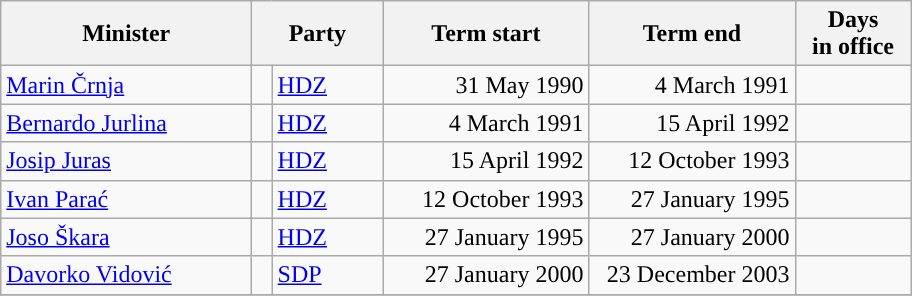<table class="wikitable" style="text-align: left;">
<tr>
<th width="160">Minister</th>
<th colspan=2 width="80">Party</th>
<th width="130">Term start</th>
<th width="130">Term end</th>
<th width=70>Days<br> in office</th>
</tr>
<tr>
<td><a href='#'>Marin Črnja</a> </td>
<td style="background-color: "></td>
<td><a href='#'>HDZ</a></td>
<td align=right>31 May 1990</td>
<td align=right>4 March 1991</td>
<td align=right></td>
</tr>
<tr>
<td><a href='#'>Bernardo Jurlina</a> </td>
<td style="background-color: "></td>
<td><a href='#'>HDZ</a></td>
<td align=right>4 March 1991</td>
<td align=right>15 April 1992</td>
<td align=right></td>
</tr>
<tr>
<td><a href='#'>Josip Juras</a> </td>
<td style="background-color: "></td>
<td><a href='#'>HDZ</a></td>
<td align=right>15 April 1992</td>
<td align=right>12 October 1993</td>
<td align=right></td>
</tr>
<tr>
<td><a href='#'>Ivan Parać</a> </td>
<td style="background-color: "></td>
<td><a href='#'>HDZ</a></td>
<td align=right>12 October 1993</td>
<td align=right>27 January 1995</td>
<td align=right></td>
</tr>
<tr>
<td><a href='#'>Joso Škara</a> </td>
<td style="background-color: "></td>
<td><a href='#'>HDZ</a></td>
<td align=right>27 January 1995</td>
<td align=right>27 January 2000</td>
<td align=right></td>
</tr>
<tr>
<td><a href='#'>Davorko Vidović</a> </td>
<td style="background-color: "></td>
<td><a href='#'>SDP</a></td>
<td align=right>27 January 2000</td>
<td align=right>23 December 2003</td>
<td align=right></td>
</tr>
<tr>
</tr>
</table>
